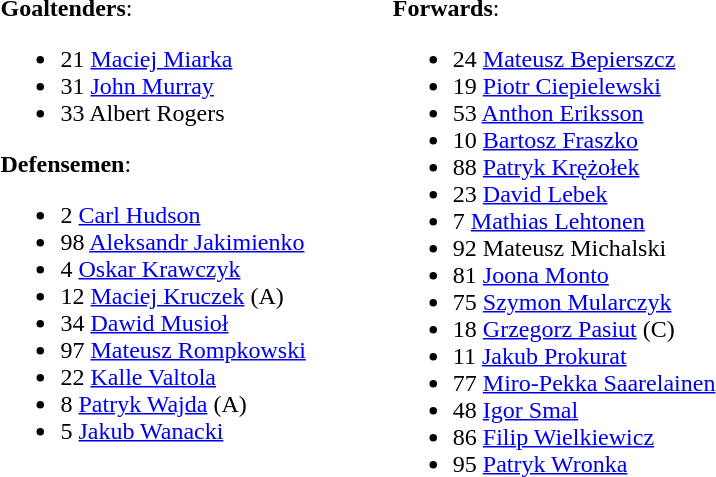<table>
<tr>
<td valign="top"><br><strong>Goaltenders</strong>:<ul><li> 21 <a href='#'>Maciej Miarka</a></li><li> 31 <a href='#'>John Murray</a></li><li> 33 Albert Rogers</li></ul><strong>Defensemen</strong>:<ul><li> 2 <a href='#'>Carl Hudson</a></li><li> 98 <a href='#'>Aleksandr Jakimienko</a></li><li> 4 <a href='#'>Oskar Krawczyk</a></li><li> 12 <a href='#'>Maciej Kruczek</a> (A)</li><li> 34 <a href='#'>Dawid Musioł</a></li><li> 97 <a href='#'>Mateusz Rompkowski</a></li><li> 22 <a href='#'>Kalle Valtola</a></li><li> 8 <a href='#'>Patryk Wajda</a> (A)</li><li> 5 <a href='#'>Jakub Wanacki</a></li></ul></td>
<td width="50"></td>
<td valign="top"><br><strong>Forwards</strong>:<ul><li> 24 <a href='#'>Mateusz Bepierszcz</a></li><li> 19 <a href='#'>Piotr Ciepielewski</a></li><li> 53 <a href='#'>Anthon Eriksson</a></li><li> 10 <a href='#'>Bartosz Fraszko</a></li><li> 88 <a href='#'>Patryk Krężołek</a></li><li> 23 <a href='#'>David Lebek</a></li><li> 7 <a href='#'>Mathias Lehtonen</a></li><li> 92 Mateusz Michalski</li><li> 81 <a href='#'>Joona Monto</a></li><li> 75 <a href='#'>Szymon Mularczyk</a></li><li> 18 <a href='#'>Grzegorz Pasiut</a> (C)</li><li> 11 <a href='#'>Jakub Prokurat</a></li><li> 77 <a href='#'>Miro-Pekka Saarelainen</a></li><li> 48 <a href='#'>Igor Smal</a></li><li> 86 <a href='#'>Filip Wielkiewicz</a></li><li> 95 <a href='#'>Patryk Wronka</a></li></ul></td>
</tr>
</table>
